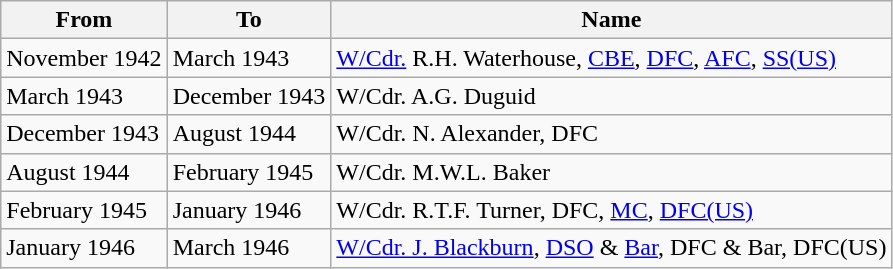<table class="wikitable">
<tr>
<th>From</th>
<th>To</th>
<th>Name</th>
</tr>
<tr>
<td>November 1942</td>
<td>March 1943</td>
<td><a href='#'>W/Cdr.</a> R.H. Waterhouse, <a href='#'>CBE</a>, <a href='#'>DFC</a>, <a href='#'>AFC</a>, <a href='#'>SS(US)</a></td>
</tr>
<tr>
<td>March 1943</td>
<td>December 1943</td>
<td>W/Cdr. A.G. Duguid</td>
</tr>
<tr>
<td>December 1943</td>
<td>August 1944</td>
<td>W/Cdr. N. Alexander, DFC</td>
</tr>
<tr>
<td>August 1944</td>
<td>February 1945</td>
<td>W/Cdr. M.W.L. Baker</td>
</tr>
<tr>
<td>February 1945</td>
<td>January 1946</td>
<td>W/Cdr. R.T.F. Turner, DFC, <a href='#'>MC</a>, <a href='#'>DFC(US)</a></td>
</tr>
<tr>
<td>January 1946</td>
<td>March 1946</td>
<td><a href='#'>W/Cdr. J. Blackburn</a>, <a href='#'>DSO</a> & <a href='#'>Bar</a>, DFC & Bar, DFC(US)</td>
</tr>
</table>
